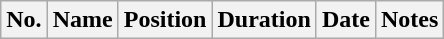<table class="wikitable">
<tr>
<th>No.</th>
<th>Name</th>
<th>Position</th>
<th>Duration</th>
<th>Date</th>
<th>Notes</th>
</tr>
</table>
